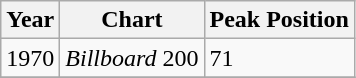<table class="wikitable">
<tr>
<th align="left">Year</th>
<th align="left">Chart</th>
<th align="left">Peak Position</th>
</tr>
<tr>
<td align="left">1970</td>
<td align="left"><em>Billboard</em> 200</td>
<td align="left">71</td>
</tr>
<tr>
</tr>
</table>
